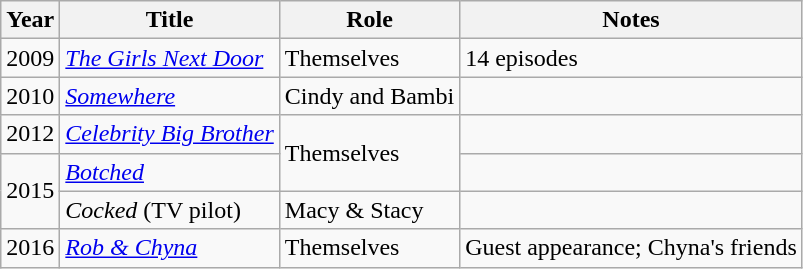<table class="wikitable">
<tr>
<th>Year</th>
<th>Title</th>
<th>Role</th>
<th>Notes</th>
</tr>
<tr>
<td>2009</td>
<td><em><a href='#'>The Girls Next Door</a></em></td>
<td>Themselves</td>
<td>14 episodes</td>
</tr>
<tr>
<td rowspan="1">2010</td>
<td><em><a href='#'>Somewhere</a></em></td>
<td>Cindy and Bambi</td>
<td></td>
</tr>
<tr>
<td>2012</td>
<td><em> <a href='#'>Celebrity Big Brother</a></em></td>
<td rowspan=2>Themselves</td>
<td></td>
</tr>
<tr>
<td rowspan=2>2015</td>
<td><em> <a href='#'>Botched</a></em></td>
<td></td>
</tr>
<tr>
<td><em>Cocked</em> (TV pilot)</td>
<td>Macy & Stacy</td>
<td></td>
</tr>
<tr>
<td>2016</td>
<td><em><a href='#'>Rob & Chyna</a></em></td>
<td>Themselves</td>
<td>Guest appearance; Chyna's friends</td>
</tr>
</table>
